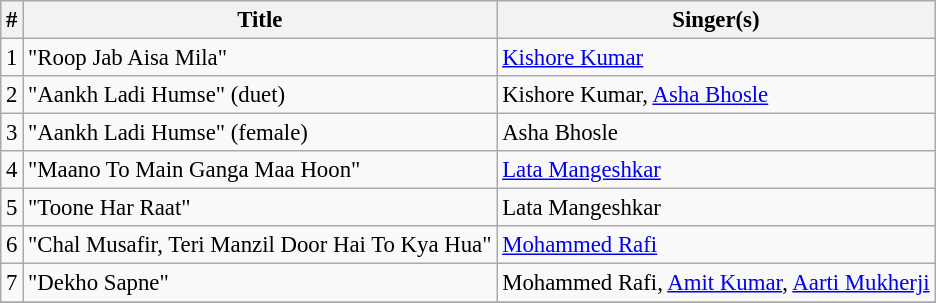<table class="wikitable" style="font-size:95%;">
<tr>
<th>#</th>
<th>Title</th>
<th>Singer(s)</th>
</tr>
<tr>
<td>1</td>
<td>"Roop Jab Aisa Mila"</td>
<td><a href='#'>Kishore Kumar</a></td>
</tr>
<tr>
<td>2</td>
<td>"Aankh Ladi Humse" (duet)</td>
<td>Kishore Kumar, <a href='#'>Asha Bhosle</a></td>
</tr>
<tr>
<td>3</td>
<td>"Aankh Ladi Humse" (female)</td>
<td>Asha Bhosle</td>
</tr>
<tr>
<td>4</td>
<td>"Maano To Main Ganga Maa Hoon"</td>
<td><a href='#'>Lata Mangeshkar</a></td>
</tr>
<tr>
<td>5</td>
<td>"Toone Har Raat"</td>
<td>Lata Mangeshkar</td>
</tr>
<tr>
<td>6</td>
<td>"Chal Musafir, Teri Manzil Door Hai To Kya Hua"</td>
<td><a href='#'>Mohammed Rafi</a></td>
</tr>
<tr>
<td>7</td>
<td>"Dekho Sapne"</td>
<td>Mohammed Rafi, <a href='#'>Amit Kumar</a>, <a href='#'>Aarti Mukherji</a></td>
</tr>
<tr>
</tr>
</table>
